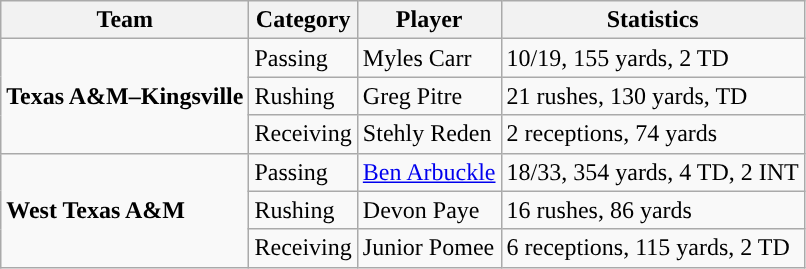<table class="wikitable" style="float: left;">
<tr>
<th>Team</th>
<th>Category</th>
<th>Player</th>
<th>Statistics</th>
</tr>
<tr>
<td rowspan=3><strong>Texas A&M–Kingsville</strong></td>
<td>Passing</td>
<td>Myles Carr</td>
<td>10/19, 155 yards, 2 TD</td>
</tr>
<tr>
<td>Rushing</td>
<td>Greg Pitre</td>
<td>21 rushes, 130 yards, TD</td>
</tr>
<tr>
<td>Receiving</td>
<td>Stehly Reden</td>
<td>2 receptions, 74 yards</td>
</tr>
<tr>
<td rowspan=3><strong>West Texas A&M</strong></td>
<td>Passing</td>
<td><a href='#'>Ben Arbuckle</a></td>
<td>18/33, 354 yards, 4 TD, 2 INT</td>
</tr>
<tr>
<td>Rushing</td>
<td>Devon Paye</td>
<td>16 rushes, 86 yards</td>
</tr>
<tr>
<td>Receiving</td>
<td>Junior Pomee</td>
<td>6 receptions, 115 yards, 2 TD</td>
</tr>
</table>
